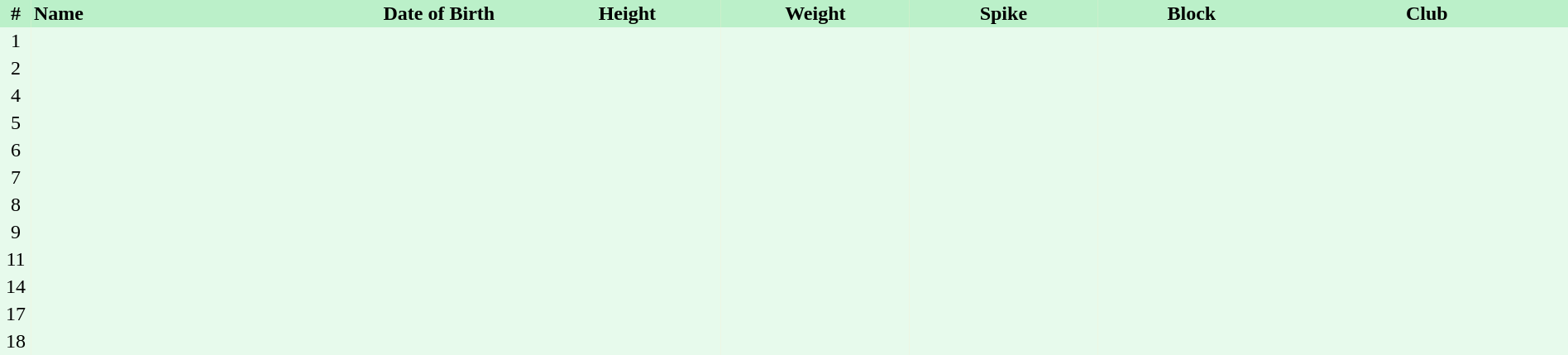<table border=0 cellpadding=2 cellspacing=0  |- bgcolor=#FFECCE style=text-align:center; font-size:90%; width=100%>
<tr bgcolor=#BBF0C9>
<th width=2%>#</th>
<th align=left width=20%>Name</th>
<th width=12%>Date of Birth</th>
<th width=12%>Height</th>
<th width=12%>Weight</th>
<th width=12%>Spike</th>
<th width=12%>Block</th>
<th width=20%>Club</th>
</tr>
<tr bgcolor=#E7FAEC>
<td>1</td>
<td align=left></td>
<td align=right></td>
<td></td>
<td></td>
<td></td>
<td></td>
<td></td>
</tr>
<tr bgcolor=#E7FAEC>
<td>2</td>
<td align=left></td>
<td align=right></td>
<td></td>
<td></td>
<td></td>
<td></td>
<td></td>
</tr>
<tr bgcolor=#E7FAEC>
<td>4</td>
<td align=left></td>
<td align=right></td>
<td></td>
<td></td>
<td></td>
<td></td>
<td></td>
</tr>
<tr bgcolor=#E7FAEC>
<td>5</td>
<td align=left></td>
<td align=right></td>
<td></td>
<td></td>
<td></td>
<td></td>
<td></td>
</tr>
<tr bgcolor=#E7FAEC>
<td>6</td>
<td align=left></td>
<td align=right></td>
<td></td>
<td></td>
<td></td>
<td></td>
<td></td>
</tr>
<tr bgcolor=#E7FAEC>
<td>7</td>
<td align=left></td>
<td align=right></td>
<td></td>
<td></td>
<td></td>
<td></td>
<td></td>
</tr>
<tr bgcolor=#E7FAEC>
<td>8</td>
<td align=left></td>
<td align=right></td>
<td></td>
<td></td>
<td></td>
<td></td>
<td></td>
</tr>
<tr bgcolor=#E7FAEC>
<td>9</td>
<td align=left></td>
<td align=right></td>
<td></td>
<td></td>
<td></td>
<td></td>
<td></td>
</tr>
<tr bgcolor=#E7FAEC>
<td>11</td>
<td align=left></td>
<td align=right></td>
<td></td>
<td></td>
<td></td>
<td></td>
<td></td>
</tr>
<tr bgcolor=#E7FAEC>
<td>14</td>
<td align=left></td>
<td align=right></td>
<td></td>
<td></td>
<td></td>
<td></td>
<td></td>
</tr>
<tr bgcolor=#E7FAEC>
<td>17</td>
<td align=left></td>
<td align=right></td>
<td></td>
<td></td>
<td></td>
<td></td>
<td></td>
</tr>
<tr bgcolor=#E7FAEC>
<td>18</td>
<td align=left></td>
<td align=right></td>
<td></td>
<td></td>
<td></td>
<td></td>
<td></td>
</tr>
</table>
